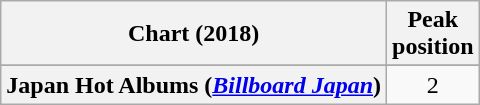<table class="wikitable sortable plainrowheaders" style="text-align:center">
<tr>
<th scope="col">Chart (2018)</th>
<th scope="col">Peak<br>position</th>
</tr>
<tr>
</tr>
<tr>
<th scope="row">Japan Hot Albums (<em><a href='#'>Billboard Japan</a></em>)</th>
<td>2</td>
</tr>
</table>
